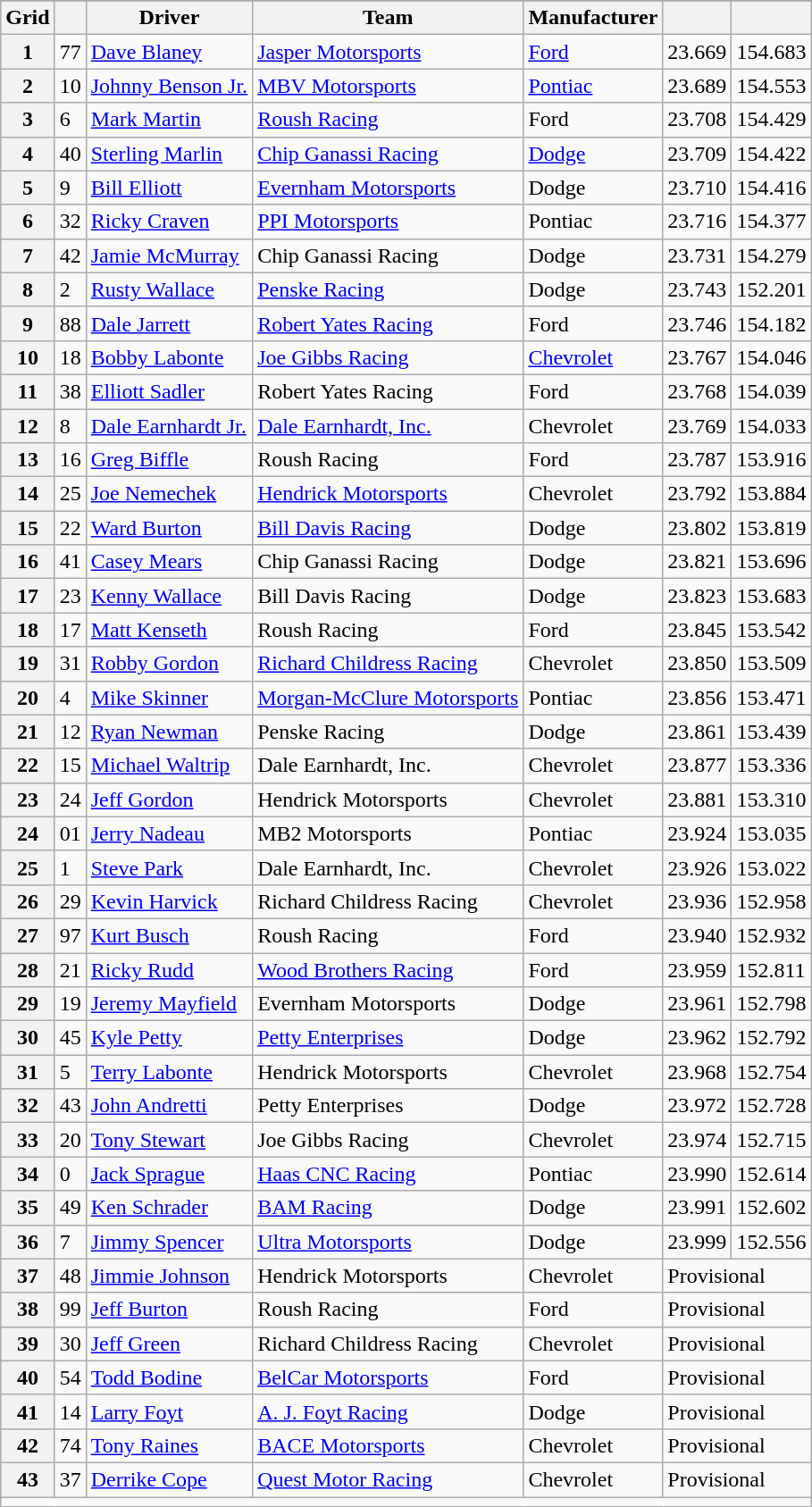<table class="wikitable">
<tr>
</tr>
<tr>
<th scope="col">Grid</th>
<th scope="col"></th>
<th scope="col">Driver</th>
<th scope="col">Team</th>
<th scope="col">Manufacturer</th>
<th scope="col"></th>
<th scope="col"></th>
</tr>
<tr>
<th scope="row">1</th>
<td>77</td>
<td><a href='#'>Dave Blaney</a></td>
<td><a href='#'>Jasper Motorsports</a></td>
<td><a href='#'>Ford</a></td>
<td>23.669</td>
<td>154.683</td>
</tr>
<tr>
<th scope="row">2</th>
<td>10</td>
<td><a href='#'>Johnny Benson Jr.</a></td>
<td><a href='#'>MBV Motorsports</a></td>
<td><a href='#'>Pontiac</a></td>
<td>23.689</td>
<td>154.553</td>
</tr>
<tr>
<th scope="row">3</th>
<td>6</td>
<td><a href='#'>Mark Martin</a></td>
<td><a href='#'>Roush Racing</a></td>
<td>Ford</td>
<td>23.708</td>
<td>154.429</td>
</tr>
<tr>
<th scope="row">4</th>
<td>40</td>
<td><a href='#'>Sterling Marlin</a></td>
<td><a href='#'>Chip Ganassi Racing</a></td>
<td><a href='#'>Dodge</a></td>
<td>23.709</td>
<td>154.422</td>
</tr>
<tr>
<th scope="row">5</th>
<td>9</td>
<td><a href='#'>Bill Elliott</a></td>
<td><a href='#'>Evernham Motorsports</a></td>
<td>Dodge</td>
<td>23.710</td>
<td>154.416</td>
</tr>
<tr>
<th scope="row">6</th>
<td>32</td>
<td><a href='#'>Ricky Craven</a></td>
<td><a href='#'>PPI Motorsports</a></td>
<td>Pontiac</td>
<td>23.716</td>
<td>154.377</td>
</tr>
<tr>
<th scope="row">7</th>
<td>42</td>
<td><a href='#'>Jamie McMurray</a></td>
<td>Chip Ganassi Racing</td>
<td>Dodge</td>
<td>23.731</td>
<td>154.279</td>
</tr>
<tr>
<th scope="row">8</th>
<td>2</td>
<td><a href='#'>Rusty Wallace</a></td>
<td><a href='#'>Penske Racing</a></td>
<td>Dodge</td>
<td>23.743</td>
<td>152.201</td>
</tr>
<tr>
<th scope="row">9</th>
<td>88</td>
<td><a href='#'>Dale Jarrett</a></td>
<td><a href='#'>Robert Yates Racing</a></td>
<td>Ford</td>
<td>23.746</td>
<td>154.182</td>
</tr>
<tr>
<th scope="row">10</th>
<td>18</td>
<td><a href='#'>Bobby Labonte</a></td>
<td><a href='#'>Joe Gibbs Racing</a></td>
<td><a href='#'>Chevrolet</a></td>
<td>23.767</td>
<td>154.046</td>
</tr>
<tr>
<th scope="row">11</th>
<td>38</td>
<td><a href='#'>Elliott Sadler</a></td>
<td>Robert Yates Racing</td>
<td>Ford</td>
<td>23.768</td>
<td>154.039</td>
</tr>
<tr>
<th scope="row">12</th>
<td>8</td>
<td><a href='#'>Dale Earnhardt Jr.</a></td>
<td><a href='#'>Dale Earnhardt, Inc.</a></td>
<td>Chevrolet</td>
<td>23.769</td>
<td>154.033</td>
</tr>
<tr>
<th scope="row">13</th>
<td>16</td>
<td><a href='#'>Greg Biffle</a></td>
<td>Roush Racing</td>
<td>Ford</td>
<td>23.787</td>
<td>153.916</td>
</tr>
<tr>
<th scope="row">14</th>
<td>25</td>
<td><a href='#'>Joe Nemechek</a></td>
<td><a href='#'>Hendrick Motorsports</a></td>
<td>Chevrolet</td>
<td>23.792</td>
<td>153.884</td>
</tr>
<tr>
<th scope="row">15</th>
<td>22</td>
<td><a href='#'>Ward Burton</a></td>
<td><a href='#'>Bill Davis Racing</a></td>
<td>Dodge</td>
<td>23.802</td>
<td>153.819</td>
</tr>
<tr>
<th scope="row">16</th>
<td>41</td>
<td><a href='#'>Casey Mears</a></td>
<td>Chip Ganassi Racing</td>
<td>Dodge</td>
<td>23.821</td>
<td>153.696</td>
</tr>
<tr>
<th scope="row">17</th>
<td>23</td>
<td><a href='#'>Kenny Wallace</a></td>
<td>Bill Davis Racing</td>
<td>Dodge</td>
<td>23.823</td>
<td>153.683</td>
</tr>
<tr>
<th scope="row">18</th>
<td>17</td>
<td><a href='#'>Matt Kenseth</a></td>
<td>Roush Racing</td>
<td>Ford</td>
<td>23.845</td>
<td>153.542</td>
</tr>
<tr>
<th scope="row">19</th>
<td>31</td>
<td><a href='#'>Robby Gordon</a></td>
<td><a href='#'>Richard Childress Racing</a></td>
<td>Chevrolet</td>
<td>23.850</td>
<td>153.509</td>
</tr>
<tr>
<th scope="row">20</th>
<td>4</td>
<td><a href='#'>Mike Skinner</a></td>
<td><a href='#'>Morgan-McClure Motorsports</a></td>
<td>Pontiac</td>
<td>23.856</td>
<td>153.471</td>
</tr>
<tr>
<th scope="row">21</th>
<td>12</td>
<td><a href='#'>Ryan Newman</a></td>
<td>Penske Racing</td>
<td>Dodge</td>
<td>23.861</td>
<td>153.439</td>
</tr>
<tr>
<th scope="row">22</th>
<td>15</td>
<td><a href='#'>Michael Waltrip</a></td>
<td>Dale Earnhardt, Inc.</td>
<td>Chevrolet</td>
<td>23.877</td>
<td>153.336</td>
</tr>
<tr>
<th scope="row">23</th>
<td>24</td>
<td><a href='#'>Jeff Gordon</a></td>
<td>Hendrick Motorsports</td>
<td>Chevrolet</td>
<td>23.881</td>
<td>153.310</td>
</tr>
<tr>
<th scope="row">24</th>
<td>01</td>
<td><a href='#'>Jerry Nadeau</a></td>
<td>MB2 Motorsports</td>
<td>Pontiac</td>
<td>23.924</td>
<td>153.035</td>
</tr>
<tr>
<th scope="row">25</th>
<td>1</td>
<td><a href='#'>Steve Park</a></td>
<td>Dale Earnhardt, Inc.</td>
<td>Chevrolet</td>
<td>23.926</td>
<td>153.022</td>
</tr>
<tr>
<th scope="row">26</th>
<td>29</td>
<td><a href='#'>Kevin Harvick</a></td>
<td>Richard Childress Racing</td>
<td>Chevrolet</td>
<td>23.936</td>
<td>152.958</td>
</tr>
<tr>
<th scope="row">27</th>
<td>97</td>
<td><a href='#'>Kurt Busch</a></td>
<td>Roush Racing</td>
<td>Ford</td>
<td>23.940</td>
<td>152.932</td>
</tr>
<tr>
<th scope="row">28</th>
<td>21</td>
<td><a href='#'>Ricky Rudd</a></td>
<td><a href='#'>Wood Brothers Racing</a></td>
<td>Ford</td>
<td>23.959</td>
<td>152.811</td>
</tr>
<tr>
<th scope="row">29</th>
<td>19</td>
<td><a href='#'>Jeremy Mayfield</a></td>
<td>Evernham Motorsports</td>
<td>Dodge</td>
<td>23.961</td>
<td>152.798</td>
</tr>
<tr>
<th scope="row">30</th>
<td>45</td>
<td><a href='#'>Kyle Petty</a></td>
<td><a href='#'>Petty Enterprises</a></td>
<td>Dodge</td>
<td>23.962</td>
<td>152.792</td>
</tr>
<tr>
<th scope="row">31</th>
<td>5</td>
<td><a href='#'>Terry Labonte</a></td>
<td>Hendrick Motorsports</td>
<td>Chevrolet</td>
<td>23.968</td>
<td>152.754</td>
</tr>
<tr>
<th scope="row">32</th>
<td>43</td>
<td><a href='#'>John Andretti</a></td>
<td>Petty Enterprises</td>
<td>Dodge</td>
<td>23.972</td>
<td>152.728</td>
</tr>
<tr>
<th scope="row">33</th>
<td>20</td>
<td><a href='#'>Tony Stewart</a></td>
<td>Joe Gibbs Racing</td>
<td>Chevrolet</td>
<td>23.974</td>
<td>152.715</td>
</tr>
<tr>
<th scope="row">34</th>
<td>0</td>
<td><a href='#'>Jack Sprague</a></td>
<td><a href='#'>Haas CNC Racing</a></td>
<td>Pontiac</td>
<td>23.990</td>
<td>152.614</td>
</tr>
<tr>
<th scope="row">35</th>
<td>49</td>
<td><a href='#'>Ken Schrader</a></td>
<td><a href='#'>BAM Racing</a></td>
<td>Dodge</td>
<td>23.991</td>
<td>152.602</td>
</tr>
<tr>
<th scope="row">36</th>
<td>7</td>
<td><a href='#'>Jimmy Spencer</a></td>
<td><a href='#'>Ultra Motorsports</a></td>
<td>Dodge</td>
<td>23.999</td>
<td>152.556</td>
</tr>
<tr>
<th scope="row">37</th>
<td>48</td>
<td><a href='#'>Jimmie Johnson</a></td>
<td>Hendrick Motorsports</td>
<td>Chevrolet</td>
<td colspan="2">Provisional</td>
</tr>
<tr>
<th scope="row">38</th>
<td>99</td>
<td><a href='#'>Jeff Burton</a></td>
<td>Roush Racing</td>
<td>Ford</td>
<td colspan="2">Provisional</td>
</tr>
<tr>
<th scope="row">39</th>
<td>30</td>
<td><a href='#'>Jeff Green</a></td>
<td>Richard Childress Racing</td>
<td>Chevrolet</td>
<td colspan="2">Provisional</td>
</tr>
<tr>
<th scope="row">40</th>
<td>54</td>
<td><a href='#'>Todd Bodine</a></td>
<td><a href='#'>BelCar Motorsports</a></td>
<td>Ford</td>
<td colspan="2">Provisional</td>
</tr>
<tr>
<th scope="row">41</th>
<td>14</td>
<td><a href='#'>Larry Foyt</a></td>
<td><a href='#'>A. J. Foyt Racing</a></td>
<td>Dodge</td>
<td colspan="2">Provisional</td>
</tr>
<tr>
<th scope="row">42</th>
<td>74</td>
<td><a href='#'>Tony Raines</a></td>
<td><a href='#'>BACE Motorsports</a></td>
<td>Chevrolet</td>
<td colspan="2">Provisional</td>
</tr>
<tr>
<th scope="row">43</th>
<td>37</td>
<td><a href='#'>Derrike Cope</a></td>
<td><a href='#'>Quest Motor Racing</a></td>
<td>Chevrolet</td>
<td colspan="2">Provisional</td>
</tr>
<tr>
<td colspan="8"></td>
</tr>
</table>
